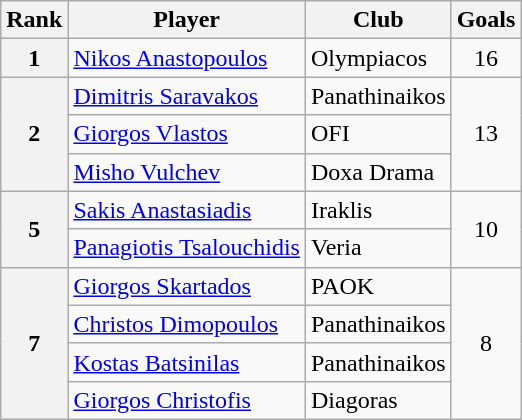<table class="wikitable" style="text-align:center">
<tr>
<th>Rank</th>
<th>Player</th>
<th>Club</th>
<th>Goals</th>
</tr>
<tr>
<th>1</th>
<td align="left"> <a href='#'>Nikos Anastopoulos</a></td>
<td align="left">Olympiacos</td>
<td>16</td>
</tr>
<tr>
<th rowspan="3">2</th>
<td align="left"> <a href='#'>Dimitris Saravakos</a></td>
<td align="left">Panathinaikos</td>
<td rowspan="3">13</td>
</tr>
<tr>
<td align="left"> <a href='#'>Giorgos Vlastos</a></td>
<td align="left">OFI</td>
</tr>
<tr>
<td align="left"> <a href='#'>Misho Vulchev</a></td>
<td align="left">Doxa Drama</td>
</tr>
<tr>
<th rowspan="2">5</th>
<td align="left"> <a href='#'>Sakis Anastasiadis</a></td>
<td align="left">Iraklis</td>
<td rowspan="2">10</td>
</tr>
<tr>
<td align="left"> <a href='#'>Panagiotis Tsalouchidis</a></td>
<td align="left">Veria</td>
</tr>
<tr>
<th rowspan="4">7</th>
<td align="left"> <a href='#'>Giorgos Skartados</a></td>
<td align="left">PAOK</td>
<td rowspan="4">8</td>
</tr>
<tr>
<td align="left"> <a href='#'>Christos Dimopoulos</a></td>
<td align="left">Panathinaikos</td>
</tr>
<tr>
<td align="left"> <a href='#'>Kostas Batsinilas</a></td>
<td align="left">Panathinaikos</td>
</tr>
<tr>
<td align="left"> <a href='#'>Giorgos Christofis</a></td>
<td align="left">Diagoras</td>
</tr>
</table>
